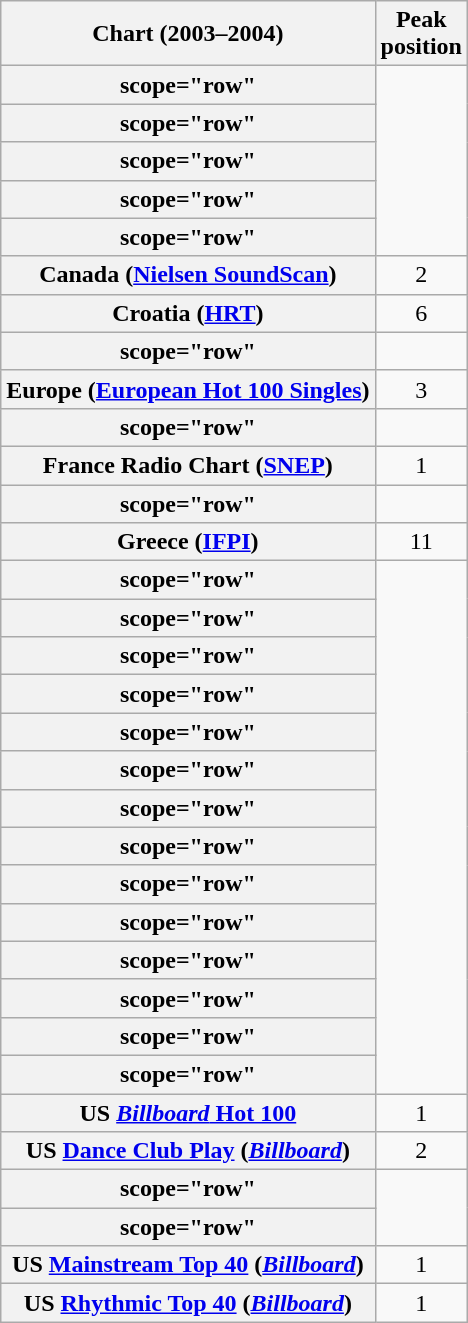<table class="wikitable plainrowheaders sortable" style="text-align:center">
<tr>
<th scope="col">Chart (2003–2004)</th>
<th scope="col">Peak<br>position</th>
</tr>
<tr>
<th>scope="row"</th>
</tr>
<tr>
<th>scope="row"</th>
</tr>
<tr>
<th>scope="row"</th>
</tr>
<tr>
<th>scope="row"</th>
</tr>
<tr>
<th>scope="row"</th>
</tr>
<tr>
<th scope="row">Canada (<a href='#'>Nielsen SoundScan</a>)</th>
<td>2</td>
</tr>
<tr>
<th scope="row">Croatia (<a href='#'>HRT</a>)</th>
<td>6</td>
</tr>
<tr>
<th>scope="row"</th>
</tr>
<tr>
<th scope="row">Europe (<a href='#'>European Hot 100 Singles</a>)</th>
<td>3</td>
</tr>
<tr>
<th>scope="row"</th>
</tr>
<tr>
<th scope="row">France Radio Chart (<a href='#'>SNEP</a>)</th>
<td>1</td>
</tr>
<tr>
<th>scope="row"</th>
</tr>
<tr>
<th scope="row">Greece (<a href='#'>IFPI</a>)</th>
<td>11</td>
</tr>
<tr>
<th>scope="row"</th>
</tr>
<tr>
<th>scope="row"</th>
</tr>
<tr>
<th>scope="row"</th>
</tr>
<tr>
<th>scope="row"</th>
</tr>
<tr>
<th>scope="row"</th>
</tr>
<tr>
<th>scope="row"</th>
</tr>
<tr>
<th>scope="row"</th>
</tr>
<tr>
<th>scope="row"</th>
</tr>
<tr>
<th>scope="row"</th>
</tr>
<tr>
<th>scope="row"</th>
</tr>
<tr>
<th>scope="row"</th>
</tr>
<tr>
<th>scope="row"</th>
</tr>
<tr>
<th>scope="row"</th>
</tr>
<tr>
<th>scope="row"</th>
</tr>
<tr>
<th scope="row">US <a href='#'><em>Billboard</em> Hot 100</a></th>
<td>1</td>
</tr>
<tr>
<th scope="row">US <a href='#'>Dance Club Play</a> (<em><a href='#'>Billboard</a></em>)</th>
<td>2</td>
</tr>
<tr>
<th>scope="row"</th>
</tr>
<tr>
<th>scope="row"</th>
</tr>
<tr>
<th scope="row">US <a href='#'>Mainstream Top 40</a> (<em><a href='#'>Billboard</a></em>)</th>
<td>1</td>
</tr>
<tr>
<th scope="row">US <a href='#'>Rhythmic Top 40</a> (<em><a href='#'>Billboard</a></em>)</th>
<td>1</td>
</tr>
</table>
